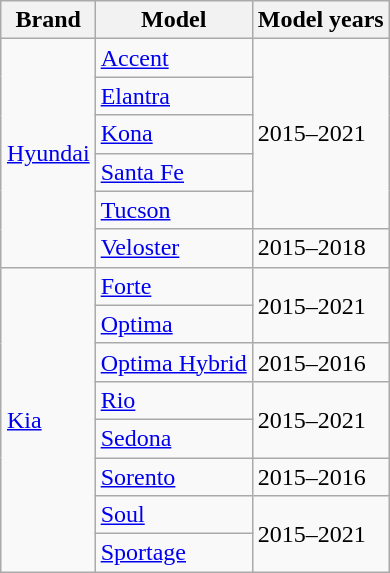<table class="wikitable collapsible" style="float: right;">
<tr>
<th>Brand</th>
<th>Model</th>
<th>Model years</th>
</tr>
<tr>
<td rowspan="6"><a href='#'>Hyundai</a></td>
<td><a href='#'>Accent</a></td>
<td rowspan="5">2015–2021</td>
</tr>
<tr>
<td><a href='#'>Elantra</a></td>
</tr>
<tr>
<td><a href='#'>Kona</a></td>
</tr>
<tr>
<td><a href='#'>Santa Fe</a></td>
</tr>
<tr>
<td><a href='#'>Tucson</a></td>
</tr>
<tr>
<td><a href='#'>Veloster</a></td>
<td>2015–2018</td>
</tr>
<tr>
<td rowspan="8"><a href='#'>Kia</a></td>
<td><a href='#'>Forte</a></td>
<td rowspan="2">2015–2021</td>
</tr>
<tr>
<td><a href='#'>Optima</a></td>
</tr>
<tr>
<td><a href='#'>Optima Hybrid</a></td>
<td>2015–2016</td>
</tr>
<tr>
<td><a href='#'>Rio</a></td>
<td rowspan="2">2015–2021</td>
</tr>
<tr>
<td><a href='#'>Sedona</a></td>
</tr>
<tr>
<td><a href='#'>Sorento</a></td>
<td>2015–2016</td>
</tr>
<tr>
<td><a href='#'>Soul</a></td>
<td rowspan="2">2015–2021</td>
</tr>
<tr>
<td><a href='#'>Sportage</a></td>
</tr>
</table>
